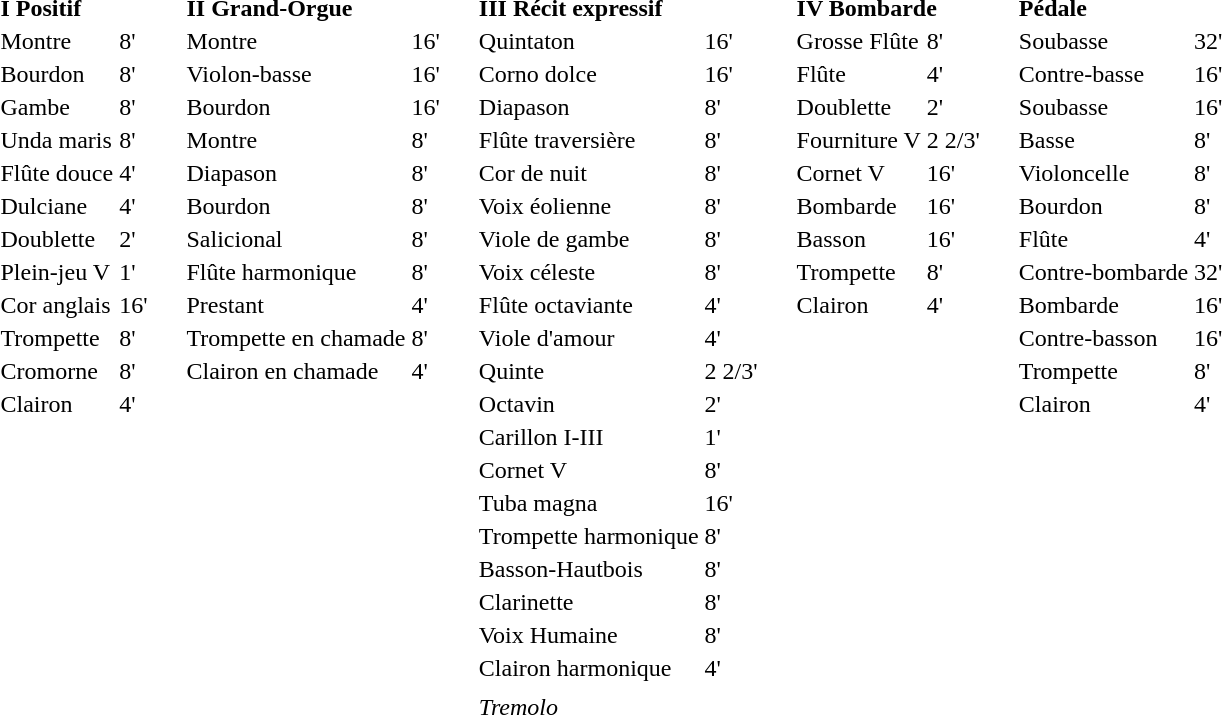<table border="0" cellspacing="0" cellpadding="10" style="border-collapse:collapse;">
<tr>
<td style="vertical-align:top"><br><table border="0">
<tr>
<td colspan=2><strong>I Positif</strong><br></td>
</tr>
<tr>
<td>Montre</td>
<td>8'</td>
</tr>
<tr>
<td>Bourdon</td>
<td>8'</td>
</tr>
<tr>
<td>Gambe</td>
<td>8'</td>
</tr>
<tr>
<td>Unda maris</td>
<td>8'</td>
</tr>
<tr>
<td>Flûte douce</td>
<td>4'</td>
</tr>
<tr>
<td>Dulciane</td>
<td>4'</td>
</tr>
<tr>
<td>Doublette</td>
<td>2'</td>
</tr>
<tr>
<td>Plein-jeu V</td>
<td>1'</td>
</tr>
<tr>
<td>Cor anglais</td>
<td>16'</td>
</tr>
<tr>
<td>Trompette</td>
<td>8'</td>
</tr>
<tr>
<td>Cromorne</td>
<td>8'</td>
</tr>
<tr>
<td>Clairon</td>
<td>4'</td>
</tr>
</table>
</td>
<td style="vertical-align:top"><br><table border="0">
<tr>
<td colspan=2><strong>II Grand-Orgue</strong><br></td>
</tr>
<tr>
<td>Montre</td>
<td>16'</td>
</tr>
<tr>
<td>Violon-basse</td>
<td>16'</td>
</tr>
<tr>
<td>Bourdon</td>
<td>16'</td>
</tr>
<tr>
<td>Montre</td>
<td>8'</td>
</tr>
<tr>
<td>Diapason</td>
<td>8'</td>
</tr>
<tr>
<td>Bourdon</td>
<td>8'</td>
</tr>
<tr>
<td>Salicional</td>
<td>8'</td>
</tr>
<tr>
<td>Flûte harmonique</td>
<td>8'</td>
</tr>
<tr>
<td>Prestant</td>
<td>4'</td>
</tr>
<tr>
<td>Trompette en chamade</td>
<td>8'</td>
</tr>
<tr>
<td>Clairon en chamade</td>
<td>4'</td>
</tr>
</table>
</td>
<td style="vertical-align:top"><br><table border="0">
<tr>
<td colspan=2><strong>III Récit expressif</strong><br></td>
</tr>
<tr>
<td>Quintaton</td>
<td>16'</td>
</tr>
<tr>
<td>Corno dolce</td>
<td>16'</td>
</tr>
<tr>
<td>Diapason</td>
<td>8'</td>
</tr>
<tr>
<td>Flûte traversière</td>
<td>8'</td>
</tr>
<tr>
<td>Cor de nuit</td>
<td>8'</td>
</tr>
<tr>
<td>Voix éolienne</td>
<td>8'</td>
</tr>
<tr>
<td>Viole de gambe</td>
<td>8'</td>
</tr>
<tr>
<td>Voix céleste</td>
<td>8'</td>
</tr>
<tr>
<td>Flûte octaviante</td>
<td>4'</td>
</tr>
<tr>
<td>Viole d'amour</td>
<td>4'</td>
</tr>
<tr>
<td>Quinte</td>
<td>2 2/3'</td>
</tr>
<tr>
<td>Octavin</td>
<td>2'</td>
</tr>
<tr>
<td>Carillon I-III</td>
<td>1'</td>
</tr>
<tr>
<td>Cornet V</td>
<td>8'</td>
</tr>
<tr>
<td>Tuba magna</td>
<td>16'</td>
</tr>
<tr>
<td>Trompette harmonique</td>
<td>8'</td>
</tr>
<tr>
<td>Basson-Hautbois</td>
<td>8'</td>
</tr>
<tr>
<td>Clarinette</td>
<td>8'</td>
</tr>
<tr>
<td>Voix Humaine</td>
<td>8'</td>
</tr>
<tr>
<td>Clairon harmonique</td>
<td>4'</td>
</tr>
<tr>
<td></td>
</tr>
<tr>
<td><em>Tremolo</em></td>
</tr>
</table>
</td>
<td style="vertical-align:top"><br><table border="0">
<tr>
<td colspan=2><strong>IV Bombarde</strong><br></td>
</tr>
<tr>
<td>Grosse Flûte</td>
<td>8'</td>
</tr>
<tr>
<td>Flûte</td>
<td>4'</td>
</tr>
<tr>
<td>Doublette</td>
<td>2'</td>
</tr>
<tr>
<td>Fourniture V</td>
<td>2 2/3'</td>
</tr>
<tr>
<td>Cornet V</td>
<td>16'</td>
</tr>
<tr>
<td>Bombarde</td>
<td>16'</td>
</tr>
<tr>
<td>Basson</td>
<td>16'</td>
</tr>
<tr>
<td>Trompette</td>
<td>8'</td>
</tr>
<tr>
<td>Clairon</td>
<td>4'</td>
</tr>
</table>
</td>
<td style="vertical-align:top"><br><table border="0">
<tr>
<td colspan=2><strong>Pédale</strong><br></td>
</tr>
<tr>
<td>Soubasse</td>
<td>32'</td>
</tr>
<tr>
<td>Contre-basse</td>
<td>16'</td>
</tr>
<tr>
<td>Soubasse</td>
<td>16'</td>
</tr>
<tr>
<td>Basse</td>
<td>8'</td>
</tr>
<tr>
<td>Violoncelle</td>
<td>8'</td>
</tr>
<tr>
<td>Bourdon</td>
<td>8'</td>
</tr>
<tr>
<td>Flûte</td>
<td>4'</td>
</tr>
<tr>
<td>Contre-bombarde</td>
<td>32'</td>
</tr>
<tr>
<td>Bombarde</td>
<td>16'</td>
</tr>
<tr>
<td>Contre-basson</td>
<td>16'</td>
</tr>
<tr>
<td>Trompette</td>
<td>8'</td>
</tr>
<tr>
<td>Clairon</td>
<td>4'</td>
</tr>
</table>
</td>
</tr>
</table>
